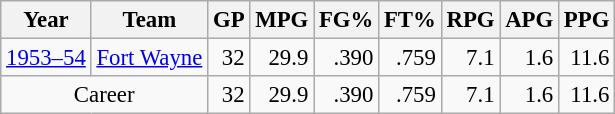<table class="wikitable sortable" style="font-size:95%; text-align:right;">
<tr>
<th>Year</th>
<th>Team</th>
<th>GP</th>
<th>MPG</th>
<th>FG%</th>
<th>FT%</th>
<th>RPG</th>
<th>APG</th>
<th>PPG</th>
</tr>
<tr>
<td style="text-align:left;"><a href='#'>1953–54</a></td>
<td style="text-align:left;"><a href='#'>Fort Wayne</a></td>
<td>32</td>
<td>29.9</td>
<td>.390</td>
<td>.759</td>
<td>7.1</td>
<td>1.6</td>
<td>11.6</td>
</tr>
<tr class="sortbottom">
<td colspan="2" style="text-align:center;">Career</td>
<td>32</td>
<td>29.9</td>
<td>.390</td>
<td>.759</td>
<td>7.1</td>
<td>1.6</td>
<td>11.6</td>
</tr>
</table>
